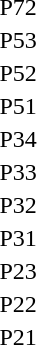<table>
<tr>
<td rowspan=2>P72</td>
<td rowspan=2></td>
<td rowspan=2></td>
<td></td>
</tr>
<tr>
<td></td>
</tr>
<tr>
<td rowspan=2>P53</td>
<td rowspan=2></td>
<td rowspan=2></td>
<td></td>
</tr>
<tr>
<td></td>
</tr>
<tr>
<td rowspan=2>P52</td>
<td rowspan=2></td>
<td rowspan=2></td>
<td></td>
</tr>
<tr>
<td></td>
</tr>
<tr>
<td rowspan=2>P51</td>
<td rowspan=2></td>
<td rowspan=2></td>
<td></td>
</tr>
<tr>
<td></td>
</tr>
<tr>
<td rowspan=2>P34</td>
<td rowspan=2></td>
<td rowspan=2></td>
<td></td>
</tr>
<tr>
<td></td>
</tr>
<tr>
<td rowspan=2>P33</td>
<td rowspan=2></td>
<td rowspan=2></td>
<td></td>
</tr>
<tr>
<td></td>
</tr>
<tr>
<td rowspan=2>P32</td>
<td rowspan=2></td>
<td rowspan=2></td>
<td></td>
</tr>
<tr>
<td></td>
</tr>
<tr>
<td rowspan=2>P31</td>
<td rowspan=2></td>
<td rowspan=2></td>
<td></td>
</tr>
<tr>
<td></td>
</tr>
<tr>
<td rowspan=2>P23</td>
<td rowspan=2></td>
<td rowspan=2></td>
<td></td>
</tr>
<tr>
<td></td>
</tr>
<tr>
<td rowspan=2>P22</td>
<td rowspan=2></td>
<td rowspan=2></td>
<td></td>
</tr>
<tr>
<td></td>
</tr>
<tr>
<td rowspan=2>P21</td>
<td rowspan=2></td>
<td rowspan=2></td>
<td></td>
</tr>
<tr>
<td></td>
</tr>
<tr>
</tr>
</table>
